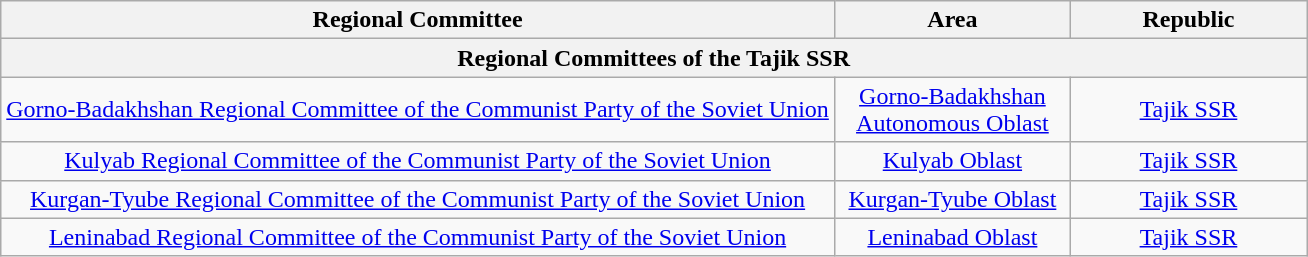<table class="wikitable" style="text-align:center">
<tr>
<th>Regional Committee</th>
<th width="150">Area</th>
<th width="150">Republic</th>
</tr>
<tr>
<th colspan="3"><strong>Regional Committees of the Tajik SSR</strong></th>
</tr>
<tr>
<td><a href='#'>Gorno-Badakhshan Regional Committee of the Communist Party of the Soviet Union</a></td>
<td><a href='#'>Gorno-Badakhshan Autonomous Oblast</a></td>
<td> <a href='#'>Tajik SSR</a></td>
</tr>
<tr>
<td><a href='#'>Kulyab Regional Committee of the Communist Party of the Soviet Union</a></td>
<td><a href='#'>Kulyab Oblast</a></td>
<td> <a href='#'>Tajik SSR</a></td>
</tr>
<tr>
<td><a href='#'>Kurgan-Tyube Regional Committee of the Communist Party of the Soviet Union</a></td>
<td><a href='#'>Kurgan-Tyube Oblast</a></td>
<td> <a href='#'>Tajik SSR</a></td>
</tr>
<tr>
<td><a href='#'>Leninabad Regional Committee of the Communist Party of the Soviet Union</a></td>
<td><a href='#'>Leninabad Oblast</a></td>
<td> <a href='#'>Tajik SSR</a></td>
</tr>
</table>
